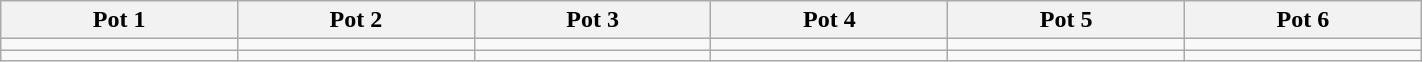<table class="wikitable"  width=75%>
<tr>
<th>Pot 1</th>
<th>Pot 2</th>
<th>Pot 3</th>
<th>Pot 4</th>
<th>Pot 5</th>
<th>Pot 6</th>
</tr>
<tr>
<td></td>
<td></td>
<td></td>
<td></td>
<td></td>
<td></td>
</tr>
<tr>
<td></td>
<td></td>
<td></td>
<td></td>
<td></td>
<td></td>
</tr>
</table>
